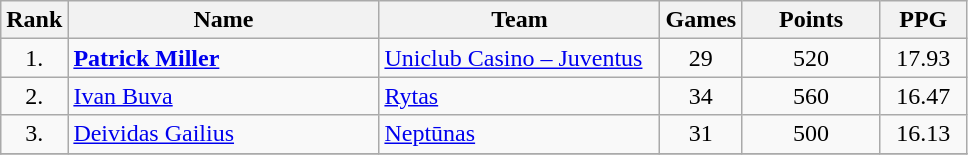<table class="wikitable" style="text-align: center">
<tr>
<th>Rank</th>
<th width=200>Name</th>
<th width=180>Team</th>
<th>Games</th>
<th width=85>Points</th>
<th width=50>PPG</th>
</tr>
<tr>
<td>1.</td>
<td align="left"> <strong><a href='#'>Patrick Miller</a></strong></td>
<td align="left"><a href='#'>Uniclub Casino – Juventus</a></td>
<td>29</td>
<td>520</td>
<td>17.93</td>
</tr>
<tr>
<td>2.</td>
<td align="left"> <a href='#'>Ivan Buva</a></td>
<td align="left"><a href='#'>Rytas</a></td>
<td>34</td>
<td>560</td>
<td>16.47</td>
</tr>
<tr>
<td>3.</td>
<td align="left"> <a href='#'>Deividas Gailius</a></td>
<td align="left"><a href='#'>Neptūnas</a></td>
<td>31</td>
<td>500</td>
<td>16.13</td>
</tr>
<tr>
</tr>
</table>
